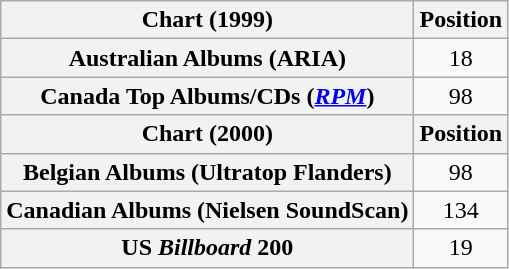<table class="wikitable plainrowheaders">
<tr>
<th>Chart (1999)</th>
<th>Position</th>
</tr>
<tr>
<th scope="row">Australian Albums (ARIA)</th>
<td align="center">18</td>
</tr>
<tr>
<th scope="row">Canada Top Albums/CDs (<em><a href='#'>RPM</a></em>)</th>
<td align="center">98</td>
</tr>
<tr>
<th>Chart (2000)</th>
<th>Position</th>
</tr>
<tr>
<th scope="row">Belgian Albums (Ultratop Flanders)</th>
<td align="center">98</td>
</tr>
<tr>
<th scope="row">Canadian Albums (Nielsen SoundScan)</th>
<td align="center">134</td>
</tr>
<tr>
<th scope="row">US <em>Billboard</em> 200</th>
<td align="center">19</td>
</tr>
</table>
